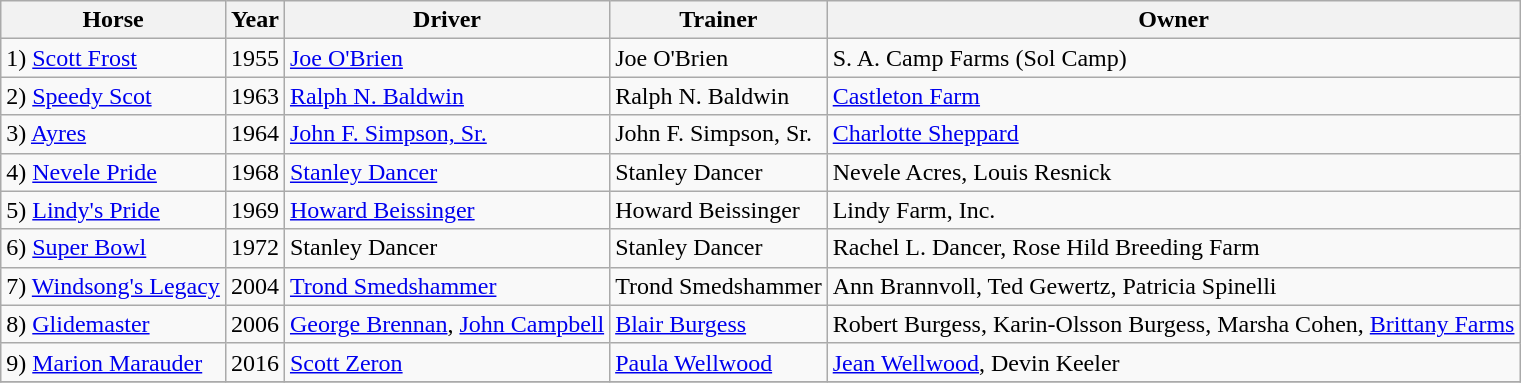<table class="wikitable">
<tr>
<th>Horse</th>
<th>Year</th>
<th>Driver</th>
<th>Trainer</th>
<th>Owner</th>
</tr>
<tr>
<td>1) <a href='#'>Scott Frost</a></td>
<td>1955</td>
<td><a href='#'>Joe O'Brien</a></td>
<td>Joe O'Brien</td>
<td>S. A. Camp Farms (Sol Camp)</td>
</tr>
<tr>
<td>2) <a href='#'>Speedy Scot</a></td>
<td>1963</td>
<td><a href='#'>Ralph N. Baldwin</a></td>
<td>Ralph N. Baldwin</td>
<td><a href='#'>Castleton Farm</a></td>
</tr>
<tr>
<td>3) <a href='#'>Ayres</a></td>
<td>1964</td>
<td><a href='#'>John F. Simpson, Sr.</a></td>
<td>John F. Simpson, Sr.</td>
<td><a href='#'>Charlotte Sheppard</a></td>
</tr>
<tr>
<td>4) <a href='#'>Nevele Pride</a></td>
<td>1968</td>
<td><a href='#'>Stanley Dancer</a></td>
<td>Stanley Dancer</td>
<td>Nevele Acres, Louis Resnick</td>
</tr>
<tr>
<td>5) <a href='#'>Lindy's Pride</a></td>
<td>1969</td>
<td><a href='#'>Howard Beissinger</a></td>
<td>Howard Beissinger</td>
<td>Lindy Farm, Inc.</td>
</tr>
<tr>
<td>6) <a href='#'>Super Bowl</a></td>
<td>1972</td>
<td>Stanley Dancer</td>
<td>Stanley Dancer</td>
<td>Rachel L. Dancer, Rose Hild Breeding Farm</td>
</tr>
<tr>
<td>7) <a href='#'>Windsong's Legacy</a></td>
<td>2004</td>
<td><a href='#'>Trond Smedshammer</a></td>
<td>Trond Smedshammer</td>
<td>Ann Brannvoll, Ted Gewertz, Patricia Spinelli</td>
</tr>
<tr>
<td>8) <a href='#'>Glidemaster</a></td>
<td>2006</td>
<td><a href='#'>George Brennan</a>, <a href='#'>John Campbell</a></td>
<td><a href='#'>Blair Burgess</a></td>
<td>Robert Burgess, Karin-Olsson Burgess, Marsha Cohen, <a href='#'>Brittany Farms</a></td>
</tr>
<tr>
<td>9) <a href='#'>Marion Marauder</a></td>
<td>2016</td>
<td><a href='#'>Scott Zeron</a></td>
<td><a href='#'>Paula Wellwood</a></td>
<td><a href='#'>Jean Wellwood</a>, Devin Keeler</td>
</tr>
<tr>
</tr>
</table>
